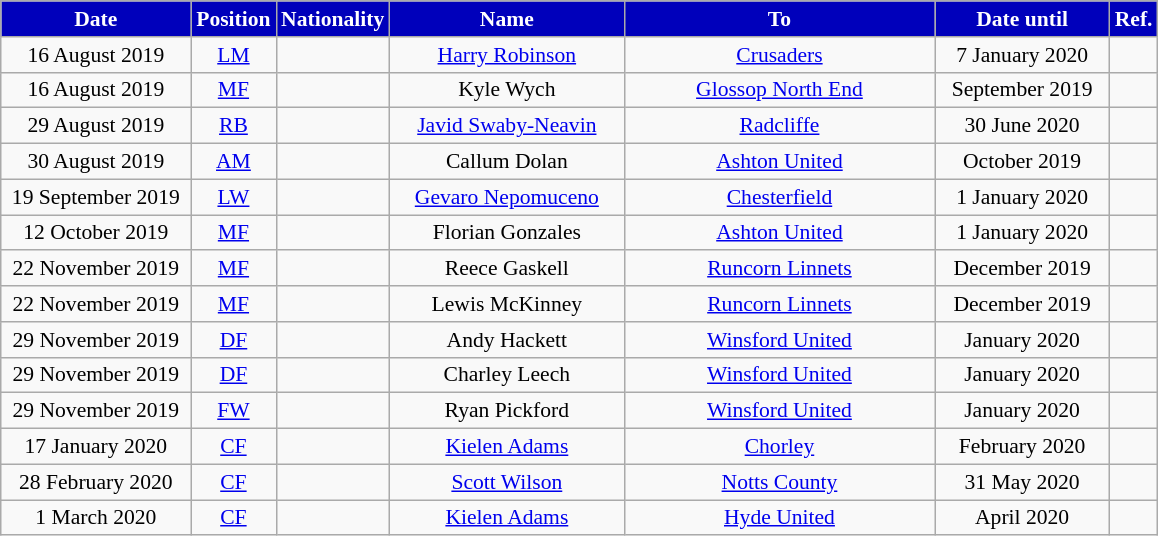<table class="wikitable"  style="text-align:center; font-size:90%; ">
<tr>
<th style="background:#0000BB; color:#FFFFFF; width:120px;">Date</th>
<th style="background:#0000BB; color:#FFFFFF; width:50px;">Position</th>
<th style="background:#0000BB; color:#FFFFFF; width:50px;">Nationality</th>
<th style="background:#0000BB; color:#FFFFFF; width:150px;">Name</th>
<th style="background:#0000BB; color:#FFFFFF; width:200px;">To</th>
<th style="background:#0000BB; color:#FFFFFF; width:110px;">Date until</th>
<th style="background:#0000BB; color:#FFFFFF; width:25px;">Ref.</th>
</tr>
<tr>
<td>16 August 2019</td>
<td><a href='#'>LM</a></td>
<td></td>
<td><a href='#'>Harry Robinson</a></td>
<td> <a href='#'>Crusaders</a></td>
<td>7 January 2020</td>
<td></td>
</tr>
<tr>
<td>16 August 2019</td>
<td><a href='#'>MF</a></td>
<td></td>
<td>Kyle Wych</td>
<td> <a href='#'>Glossop North End</a></td>
<td>September 2019</td>
<td></td>
</tr>
<tr>
<td>29 August 2019</td>
<td><a href='#'>RB</a></td>
<td></td>
<td><a href='#'>Javid Swaby-Neavin</a></td>
<td> <a href='#'>Radcliffe</a></td>
<td>30 June 2020</td>
<td></td>
</tr>
<tr>
<td>30 August 2019</td>
<td><a href='#'>AM</a></td>
<td></td>
<td>Callum Dolan</td>
<td> <a href='#'>Ashton United</a></td>
<td>October 2019</td>
<td></td>
</tr>
<tr>
<td>19 September 2019</td>
<td><a href='#'>LW</a></td>
<td></td>
<td><a href='#'>Gevaro Nepomuceno</a></td>
<td> <a href='#'>Chesterfield</a></td>
<td>1 January 2020</td>
<td></td>
</tr>
<tr>
<td>12 October 2019</td>
<td><a href='#'>MF</a></td>
<td></td>
<td>Florian Gonzales</td>
<td> <a href='#'>Ashton United</a></td>
<td>1 January 2020</td>
<td></td>
</tr>
<tr>
<td>22 November 2019</td>
<td><a href='#'>MF</a></td>
<td></td>
<td>Reece Gaskell</td>
<td> <a href='#'>Runcorn Linnets</a></td>
<td>December 2019</td>
<td></td>
</tr>
<tr>
<td>22 November 2019</td>
<td><a href='#'>MF</a></td>
<td></td>
<td>Lewis McKinney</td>
<td> <a href='#'>Runcorn Linnets</a></td>
<td>December 2019</td>
<td></td>
</tr>
<tr>
<td>29 November 2019</td>
<td><a href='#'>DF</a></td>
<td></td>
<td>Andy Hackett</td>
<td> <a href='#'>Winsford United</a></td>
<td>January 2020</td>
<td></td>
</tr>
<tr>
<td>29 November 2019</td>
<td><a href='#'>DF</a></td>
<td></td>
<td>Charley Leech</td>
<td> <a href='#'>Winsford United</a></td>
<td>January 2020</td>
<td></td>
</tr>
<tr>
<td>29 November 2019</td>
<td><a href='#'>FW</a></td>
<td></td>
<td>Ryan Pickford</td>
<td> <a href='#'>Winsford United</a></td>
<td>January 2020</td>
<td></td>
</tr>
<tr>
<td>17 January 2020</td>
<td><a href='#'>CF</a></td>
<td></td>
<td><a href='#'>Kielen Adams</a></td>
<td> <a href='#'>Chorley</a></td>
<td>February 2020</td>
<td></td>
</tr>
<tr>
<td>28 February 2020</td>
<td><a href='#'>CF</a></td>
<td></td>
<td><a href='#'>Scott Wilson</a></td>
<td> <a href='#'>Notts County</a></td>
<td>31 May 2020</td>
<td></td>
</tr>
<tr>
<td>1 March 2020</td>
<td><a href='#'>CF</a></td>
<td></td>
<td><a href='#'>Kielen Adams</a></td>
<td> <a href='#'>Hyde United</a></td>
<td>April 2020</td>
<td></td>
</tr>
</table>
